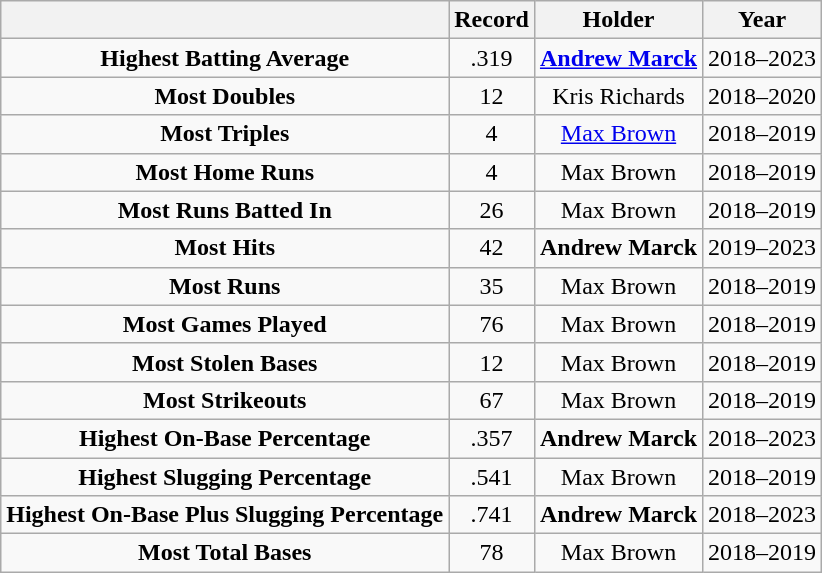<table class="wikitable" style="text-align: center; mPERin: 0 auto;">
<tr>
<th></th>
<th>Record</th>
<th>Holder</th>
<th>Year</th>
</tr>
<tr>
<td><strong>Highest Batting Average</strong></td>
<td>.319</td>
<td><strong><a href='#'>Andrew Marck</a></strong></td>
<td>2018–2023</td>
</tr>
<tr>
<td><strong>Most Doubles</strong></td>
<td>12</td>
<td>Kris Richards</td>
<td>2018–2020</td>
</tr>
<tr>
<td><strong>Most Triples</strong></td>
<td>4</td>
<td><a href='#'>Max Brown</a></td>
<td>2018–2019</td>
</tr>
<tr>
<td><strong>Most Home Runs</strong></td>
<td>4</td>
<td>Max Brown</td>
<td>2018–2019</td>
</tr>
<tr>
<td><strong>Most Runs Batted In</strong></td>
<td>26</td>
<td>Max Brown</td>
<td>2018–2019</td>
</tr>
<tr>
<td><strong>Most Hits</strong></td>
<td>42</td>
<td><strong>Andrew Marck</strong></td>
<td>2019–2023</td>
</tr>
<tr>
<td><strong>Most Runs</strong></td>
<td>35</td>
<td>Max Brown</td>
<td>2018–2019</td>
</tr>
<tr>
<td><strong>Most Games Played</strong></td>
<td>76</td>
<td>Max Brown</td>
<td>2018–2019</td>
</tr>
<tr>
<td><strong>Most Stolen Bases</strong></td>
<td>12</td>
<td>Max Brown</td>
<td>2018–2019</td>
</tr>
<tr>
<td><strong>Most Strikeouts</strong></td>
<td>67</td>
<td>Max Brown</td>
<td>2018–2019</td>
</tr>
<tr>
<td><strong>Highest On-Base Percentage</strong></td>
<td>.357</td>
<td><strong>Andrew Marck</strong></td>
<td>2018–2023</td>
</tr>
<tr>
<td><strong>Highest Slugging Percentage </strong></td>
<td>.541</td>
<td>Max Brown</td>
<td>2018–2019</td>
</tr>
<tr>
<td><strong>Highest On-Base Plus Slugging Percentage</strong></td>
<td>.741</td>
<td><strong>Andrew Marck</strong></td>
<td>2018–2023</td>
</tr>
<tr>
<td><strong>Most Total Bases</strong></td>
<td>78</td>
<td>Max Brown</td>
<td>2018–2019</td>
</tr>
</table>
